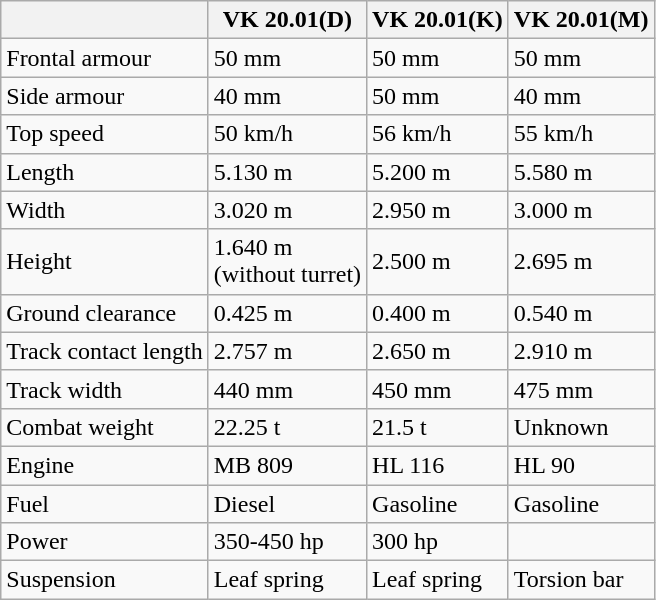<table class="wikitable">
<tr>
<th></th>
<th>VK 20.01(D)</th>
<th>VK 20.01(K)</th>
<th>VK 20.01(M)</th>
</tr>
<tr>
<td>Frontal armour</td>
<td>50 mm</td>
<td>50 mm</td>
<td>50 mm</td>
</tr>
<tr>
<td>Side armour</td>
<td>40 mm</td>
<td>50 mm</td>
<td>40 mm</td>
</tr>
<tr>
<td>Top speed</td>
<td>50 km/h</td>
<td>56 km/h</td>
<td>55 km/h</td>
</tr>
<tr>
<td>Length</td>
<td>5.130 m</td>
<td>5.200 m</td>
<td>5.580 m</td>
</tr>
<tr>
<td>Width</td>
<td>3.020 m</td>
<td>2.950 m</td>
<td>3.000 m</td>
</tr>
<tr>
<td>Height<br></td>
<td>1.640 m<br>(without turret)</td>
<td>2.500 m</td>
<td>2.695 m</td>
</tr>
<tr>
<td>Ground clearance</td>
<td>0.425 m</td>
<td>0.400 m</td>
<td>0.540 m</td>
</tr>
<tr>
<td>Track contact length</td>
<td>2.757 m</td>
<td>2.650 m</td>
<td>2.910 m</td>
</tr>
<tr>
<td>Track width</td>
<td>440 mm</td>
<td>450 mm</td>
<td>475 mm</td>
</tr>
<tr>
<td>Combat weight</td>
<td>22.25 t</td>
<td>21.5 t</td>
<td>Unknown</td>
</tr>
<tr>
<td>Engine</td>
<td>MB 809</td>
<td>HL 116</td>
<td>HL 90</td>
</tr>
<tr>
<td>Fuel</td>
<td>Diesel</td>
<td>Gasoline</td>
<td>Gasoline</td>
</tr>
<tr>
<td>Power</td>
<td>350-450 hp</td>
<td>300 hp</td>
<td></td>
</tr>
<tr>
<td>Suspension</td>
<td>Leaf spring</td>
<td>Leaf spring</td>
<td>Torsion bar</td>
</tr>
</table>
